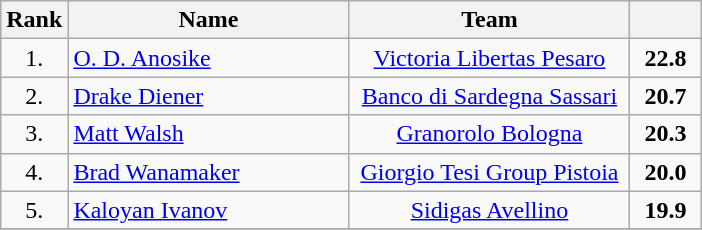<table class="wikitable" style="text-align: center;">
<tr>
<th>Rank</th>
<th width=180>Name</th>
<th width=180>Team</th>
<th width=40></th>
</tr>
<tr>
<td>1.</td>
<td align="left"> <a href='#'>O. D. Anosike</a></td>
<td><a href='#'>Victoria Libertas Pesaro</a></td>
<td><strong>22.8</strong></td>
</tr>
<tr>
<td>2.</td>
<td align="left"> <a href='#'>Drake Diener</a></td>
<td><a href='#'>Banco di Sardegna Sassari</a></td>
<td><strong>20.7</strong></td>
</tr>
<tr>
<td>3.</td>
<td align="left"> <a href='#'>Matt Walsh</a></td>
<td><a href='#'>Granorolo Bologna</a></td>
<td><strong>20.3</strong></td>
</tr>
<tr>
<td>4.</td>
<td align="left"> <a href='#'>Brad Wanamaker</a></td>
<td><a href='#'>Giorgio Tesi Group Pistoia</a></td>
<td><strong>20.0</strong></td>
</tr>
<tr>
<td>5.</td>
<td align="left"> <a href='#'>Kaloyan Ivanov</a></td>
<td><a href='#'>Sidigas Avellino</a></td>
<td><strong>19.9</strong></td>
</tr>
<tr>
</tr>
</table>
